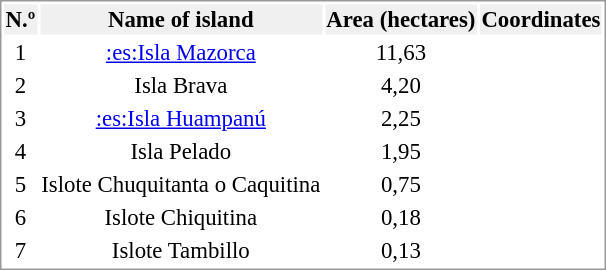<table class="sortable" border="0" align="center" style="vertical-align:top; border: 1px solid #999; background-color:#ffffff; font-size:95%">
<tr bgcolor="#f0f0f0"   align=center>
<th>N.º</th>
<th>Name of island</th>
<th>Area (hectares)</th>
<th>Coordinates</th>
</tr>
<tr>
<td align="center">1</td>
<td align="center"><a href='#'>:es:Isla Mazorca</a></td>
<td align="center">11,63</td>
<td align="center"></td>
</tr>
<tr>
<td align="center">2</td>
<td align="center">Isla Brava</td>
<td align="center">4,20</td>
<td align="center"></td>
</tr>
<tr>
<td align="center">3</td>
<td align="center"><a href='#'>:es:Isla Huampanú</a></td>
<td align="center">2,25</td>
<td align="center"></td>
</tr>
<tr>
<td align="center">4</td>
<td align="center">Isla Pelado</td>
<td align="center">1,95</td>
<td align="center"></td>
</tr>
<tr>
<td align="center">5</td>
<td align="center">Islote Chuquitanta o Caquitina</td>
<td align="center">0,75</td>
<td align="center"></td>
</tr>
<tr>
<td align="center">6</td>
<td align="center">Islote Chiquitina</td>
<td align="center">0,18</td>
<td align="center"></td>
</tr>
<tr>
<td align="center">7</td>
<td align="center">Islote Tambillo</td>
<td align="center">0,13</td>
<td align="center"></td>
</tr>
</table>
